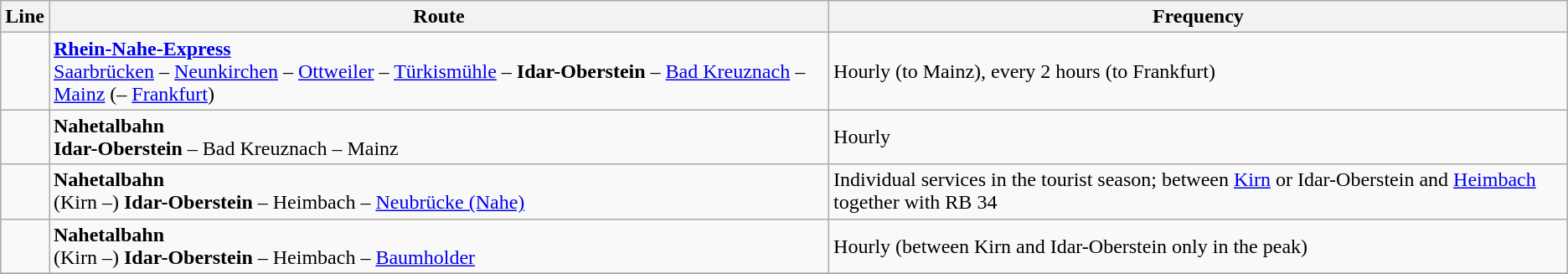<table class="wikitable">
<tr>
<th>Line</th>
<th>Route</th>
<th>Frequency</th>
</tr>
<tr>
<td></td>
<td><strong><a href='#'>Rhein-Nahe-Express</a></strong><br><a href='#'>Saarbrücken</a> – <a href='#'>Neunkirchen</a> – <a href='#'>Ottweiler</a> – <a href='#'>Türkismühle</a> – <strong>Idar-Oberstein</strong> – <a href='#'>Bad Kreuznach</a> – <a href='#'>Mainz</a> (– <a href='#'>Frankfurt</a>)</td>
<td>Hourly (to Mainz), every 2 hours (to Frankfurt)</td>
</tr>
<tr>
<td></td>
<td><strong>Nahetalbahn</strong><br><strong>Idar-Oberstein</strong> – Bad Kreuznach – Mainz</td>
<td>Hourly</td>
</tr>
<tr>
<td></td>
<td><strong>Nahetalbahn</strong><br>(Kirn –) <strong>Idar-Oberstein</strong> – Heimbach – <a href='#'>Neubrücke (Nahe)</a></td>
<td>Individual services in the tourist season; between <a href='#'>Kirn</a> or Idar-Oberstein and <a href='#'>Heimbach</a> together with RB 34</td>
</tr>
<tr>
<td></td>
<td><strong>Nahetalbahn</strong><br>(Kirn –) <strong>Idar-Oberstein</strong> – Heimbach – <a href='#'>Baumholder</a></td>
<td>Hourly (between Kirn and Idar-Oberstein only in the peak)</td>
</tr>
<tr>
</tr>
</table>
